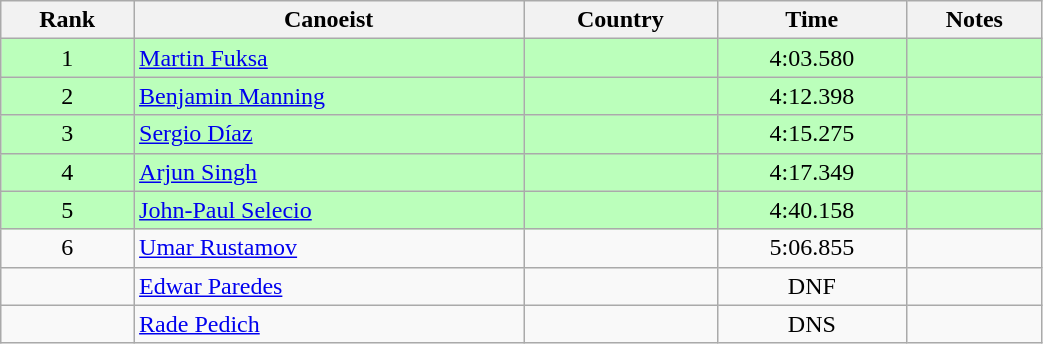<table class="wikitable" style="text-align:center;width: 55%">
<tr>
<th>Rank</th>
<th>Canoeist</th>
<th>Country</th>
<th>Time</th>
<th>Notes</th>
</tr>
<tr bgcolor=bbffbb>
<td>1</td>
<td align="left"><a href='#'>Martin Fuksa</a></td>
<td align="left"></td>
<td>4:03.580</td>
<td></td>
</tr>
<tr bgcolor=bbffbb>
<td>2</td>
<td align="left"><a href='#'>Benjamin Manning</a></td>
<td align="left"></td>
<td>4:12.398</td>
<td></td>
</tr>
<tr bgcolor=bbffbb>
<td>3</td>
<td align="left"><a href='#'>Sergio Díaz</a></td>
<td align="left"></td>
<td>4:15.275</td>
<td></td>
</tr>
<tr bgcolor=bbffbb>
<td>4</td>
<td align="left"><a href='#'>Arjun Singh</a></td>
<td align="left"></td>
<td>4:17.349</td>
<td></td>
</tr>
<tr bgcolor=bbffbb>
<td>5</td>
<td align="left"><a href='#'>John-Paul Selecio</a></td>
<td align="left"></td>
<td>4:40.158</td>
<td></td>
</tr>
<tr>
<td>6</td>
<td align="left"><a href='#'>Umar Rustamov</a></td>
<td align="left"></td>
<td>5:06.855</td>
<td></td>
</tr>
<tr>
<td></td>
<td align="left"><a href='#'>Edwar Paredes</a></td>
<td align="left"></td>
<td>DNF</td>
<td></td>
</tr>
<tr>
<td></td>
<td align="left"><a href='#'>Rade Pedich</a></td>
<td align="left"></td>
<td>DNS</td>
<td></td>
</tr>
</table>
